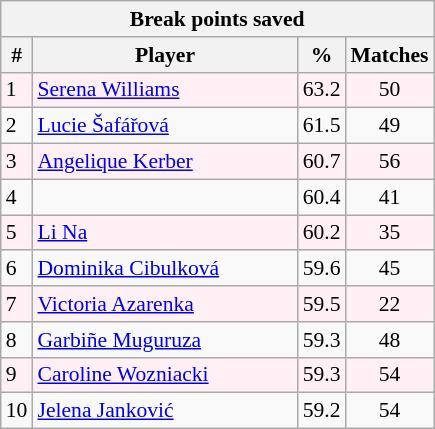<table class="wikitable " style=font-size:90%>
<tr>
<th colspan=4>Break points saved</th>
</tr>
<tr>
<th>#</th>
<th width=170>Player</th>
<th width=20>%</th>
<th>Matches</th>
</tr>
<tr style="background:#FFF0F5;">
<td>1</td>
<td> <a href='#'>Serena Williams</a></td>
<td>63.2</td>
<td align=center>50</td>
</tr>
<tr>
<td>2</td>
<td> <a href='#'>Lucie Šafářová</a></td>
<td>61.5</td>
<td align=center>49</td>
</tr>
<tr style="background:#FFF0F5;">
<td>3</td>
<td> <a href='#'>Angelique Kerber</a></td>
<td>60.7</td>
<td align=center>56</td>
</tr>
<tr>
<td>4</td>
<td></td>
<td>60.4</td>
<td align=center>41</td>
</tr>
<tr style="background:#FFF0F5;">
<td>5</td>
<td> <a href='#'>Li Na</a></td>
<td>60.2</td>
<td align=center>35</td>
</tr>
<tr>
<td>6</td>
<td> <a href='#'>Dominika Cibulková</a></td>
<td>59.6</td>
<td align=center>45</td>
</tr>
<tr style="background:#FFF0F5;">
<td>7</td>
<td> <a href='#'>Victoria Azarenka</a></td>
<td>59.5</td>
<td align=center>22</td>
</tr>
<tr>
<td>8</td>
<td> <a href='#'>Garbiñe Muguruza</a></td>
<td>59.3</td>
<td align=center>48</td>
</tr>
<tr style="background:#FFF0F5;">
<td>9</td>
<td> <a href='#'>Caroline Wozniacki</a></td>
<td>59.3</td>
<td align=center>54</td>
</tr>
<tr>
<td>10</td>
<td> <a href='#'>Jelena Janković</a></td>
<td>59.2</td>
<td align=center>54</td>
</tr>
</table>
